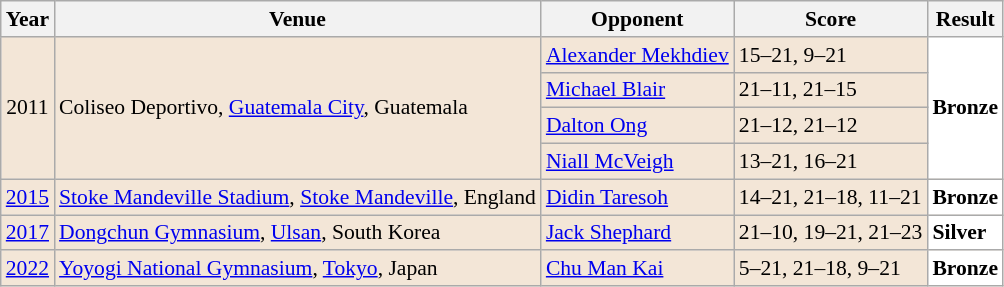<table class="sortable wikitable" style="font-size: 90%;">
<tr>
<th>Year</th>
<th>Venue</th>
<th>Opponent</th>
<th>Score</th>
<th>Result</th>
</tr>
<tr style="background:#F3E6D7">
<td rowspan="4" align="center">2011</td>
<td rowspan="4" align="left">Coliseo Deportivo, <a href='#'>Guatemala City</a>, Guatemala</td>
<td align="left"> <a href='#'>Alexander Mekhdiev</a></td>
<td align="left">15–21, 9–21</td>
<td rowspan="4" style="text-align:left; background:white"> <strong>Bronze</strong></td>
</tr>
<tr style="background:#F3E6D7">
<td align="left"> <a href='#'>Michael Blair</a></td>
<td align="left">21–11, 21–15</td>
</tr>
<tr style="background:#F3E6D7">
<td align="left"> <a href='#'>Dalton Ong</a></td>
<td align="left">21–12, 21–12</td>
</tr>
<tr style="background:#F3E6D7">
<td align="left"> <a href='#'>Niall McVeigh</a></td>
<td align="left">13–21, 16–21</td>
</tr>
<tr style="background:#F3E6D7">
<td align="center"><a href='#'>2015</a></td>
<td align="left"><a href='#'>Stoke Mandeville Stadium</a>, <a href='#'>Stoke Mandeville</a>, England</td>
<td align="left"> <a href='#'>Didin Taresoh</a></td>
<td align="left">14–21, 21–18, 11–21</td>
<td style="text-align:left; background:white"> <strong>Bronze</strong></td>
</tr>
<tr style="background:#F3E6D7">
<td align="center"><a href='#'>2017</a></td>
<td align="left"><a href='#'>Dongchun Gymnasium</a>, <a href='#'>Ulsan</a>, South Korea</td>
<td align="left"> <a href='#'>Jack Shephard</a></td>
<td align="left">21–10, 19–21, 21–23</td>
<td style="text-align:left; background:white"> <strong>Silver</strong></td>
</tr>
<tr style="background:#F3E6D7">
<td align="center"><a href='#'>2022</a></td>
<td align="left"><a href='#'>Yoyogi National Gymnasium</a>, <a href='#'>Tokyo</a>, Japan</td>
<td align="left"> <a href='#'>Chu Man Kai</a></td>
<td align="left">5–21, 21–18, 9–21</td>
<td style="text-align:left; background:white"> <strong>Bronze</strong></td>
</tr>
</table>
